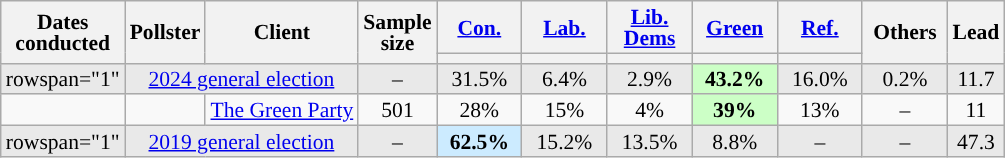<table class="wikitable sortable mw-datatable" style="text-align:center; font-size:90%; line-height:14px;">
<tr>
<th rowspan="2">Dates<br>conducted</th>
<th rowspan="2">Pollster</th>
<th rowspan="2">Client</th>
<th rowspan="2" data-sort-type="number">Sample<br>size</th>
<th class="unsortable" style="width:50px;"><a href='#'>Con.</a></th>
<th class="unsortable" style="width:50px;"><a href='#'>Lab.</a></th>
<th class="unsortable" style="width:50px;"><a href='#'>Lib. Dems</a></th>
<th class="unsortable" style="width:50px;"><a href='#'>Green</a></th>
<th class="unsortable" style="width:50px;"><a href='#'>Ref.</a></th>
<th rowspan="2" class="unsortable" style="width:50px;">Others</th>
<th rowspan="2" data-sort-type="number">Lead</th>
</tr>
<tr>
<th data-sort-type="number" style="background:"></th>
<th data-sort-type="number" style="background:"></th>
<th data-sort-type="number" style="background:"></th>
<th data-sort-type="number" style="background:"></th>
<th data-sort-type="number" style="background:"></th>
</tr>
<tr style="background:#e9e9e9;">
<td>rowspan="1" </td>
<td colspan="2" rowspan="1"><a href='#'>2024 general election</a></td>
<td>–</td>
<td>31.5%</td>
<td>6.4%</td>
<td>2.9%</td>
<td style="background:#CCFFC6;"><strong>43.2%</strong></td>
<td>16.0%</td>
<td>0.2%</td>
<td style="background:">11.7</td>
</tr>
<tr>
<td></td>
<td></td>
<td><a href='#'>The Green Party</a></td>
<td>501</td>
<td>28%</td>
<td>15%</td>
<td>4%</td>
<td style="background:#CCFFC6;"><strong>39%</strong></td>
<td>13%</td>
<td>–</td>
<td style="background:">11</td>
</tr>
<tr style="background:#e9e9e9;">
<td>rowspan="1" </td>
<td colspan="2" rowspan="1"><a href='#'>2019 general election</a></td>
<td>–</td>
<td style="background:#CCEBFF;"><strong>62.5%</strong></td>
<td>15.2%</td>
<td>13.5%</td>
<td>8.8%</td>
<td>–</td>
<td>–</td>
<td style="background:">47.3</td>
</tr>
</table>
